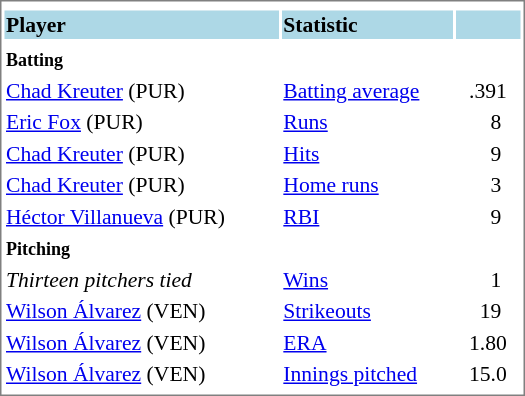<table cellpadding="1" width="350px" style="font-size: 90%; border: 1px solid gray;">
<tr align="center" style="font-size: larger;">
<td colspan=6></td>
</tr>
<tr style="background:lightblue;">
<td><strong>Player</strong></td>
<td><strong>Statistic</strong></td>
<td></td>
</tr>
<tr align="center" style="vertical-align: middle;" style="background:lightblue;">
</tr>
<tr>
<td><small><strong>Batting</strong></small></td>
</tr>
<tr>
<td><a href='#'>Chad Kreuter</a> (PUR)</td>
<td><a href='#'>Batting average</a></td>
<td>  .391</td>
</tr>
<tr>
<td><a href='#'>Eric Fox</a> (PUR)</td>
<td><a href='#'>Runs</a></td>
<td>      8</td>
</tr>
<tr>
<td><a href='#'>Chad Kreuter</a> (PUR)</td>
<td><a href='#'>Hits</a></td>
<td>      9</td>
</tr>
<tr>
<td><a href='#'>Chad Kreuter</a> (PUR)</td>
<td><a href='#'>Home runs</a></td>
<td>      3</td>
</tr>
<tr>
<td><a href='#'>Héctor Villanueva</a> (PUR)</td>
<td><a href='#'>RBI</a></td>
<td>      9</td>
</tr>
<tr>
<td><small><strong>Pitching</strong></small></td>
</tr>
<tr>
<td><em>Thirteen pitchers tied</em></td>
<td><a href='#'>Wins</a></td>
<td>      1</td>
</tr>
<tr>
<td><a href='#'>Wilson Álvarez</a> (VEN)</td>
<td><a href='#'>Strikeouts</a></td>
<td>    19</td>
</tr>
<tr>
<td><a href='#'>Wilson Álvarez</a> (VEN)</td>
<td><a href='#'>ERA</a></td>
<td>  1.80</td>
</tr>
<tr>
<td><a href='#'>Wilson Álvarez</a> (VEN)</td>
<td><a href='#'>Innings pitched</a></td>
<td>  15.0</td>
</tr>
<tr>
</tr>
</table>
